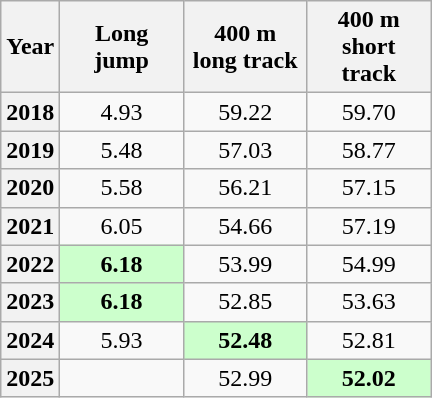<table class="wikitable" style="text-align:center">
<tr>
<th scope="col">Year</th>
<th scope="col" style="width:75px">Long jump</th>
<th scope="col" style="width:75px">400 m<br>long track</th>
<th scope="col" style="width:75px">400 m<br>short track</th>
</tr>
<tr>
<th scope="row">2018</th>
<td>4.93</td>
<td>59.22</td>
<td>59.70 </td>
</tr>
<tr>
<th scope="row">2019</th>
<td>5.48</td>
<td>57.03</td>
<td>58.77 </td>
</tr>
<tr>
<th scope="row">2020</th>
<td>5.58</td>
<td>56.21</td>
<td>57.15 </td>
</tr>
<tr>
<th scope="row">2021</th>
<td>6.05</td>
<td>54.66</td>
<td>57.19 </td>
</tr>
<tr>
<th scope="row">2022</th>
<td bgcolor=#cfc><strong>6.18</strong></td>
<td>53.99</td>
<td>54.99 </td>
</tr>
<tr>
<th scope="row">2023</th>
<td bgcolor=#cfc><strong>6.18</strong></td>
<td>52.85</td>
<td>53.63 </td>
</tr>
<tr>
<th scope="row">2024</th>
<td>5.93</td>
<td bgcolor=#cfc><strong>52.48</strong></td>
<td>52.81 </td>
</tr>
<tr>
<th scope="row">2025</th>
<td></td>
<td>52.99</td>
<td bgcolor=#cfc><strong>52.02 </strong></td>
</tr>
</table>
